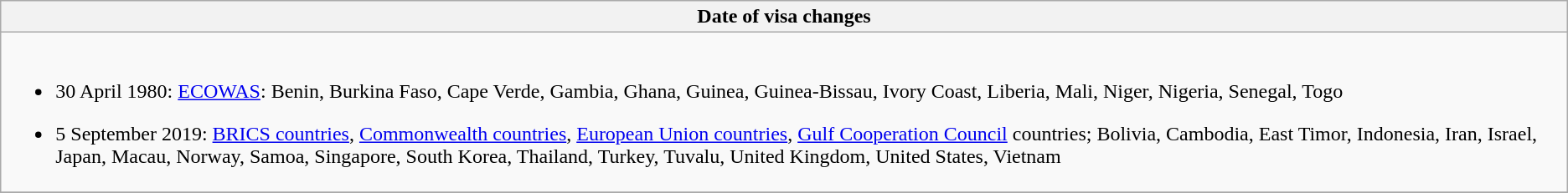<table class="wikitable collapsible collapsed">
<tr>
<th style="width:100%;";">Date of visa changes</th>
</tr>
<tr>
<td><br><ul><li>30 April 1980: <a href='#'>ECOWAS</a>: Benin, Burkina Faso, Cape Verde, Gambia, Ghana, Guinea, Guinea-Bissau, Ivory Coast, Liberia, Mali, Niger, Nigeria, Senegal, Togo</li></ul><ul><li>5 September 2019: <a href='#'>BRICS countries</a>, <a href='#'>Commonwealth countries</a>,  <a href='#'>European Union countries</a>, <a href='#'>Gulf Cooperation Council</a> countries; Bolivia,  Cambodia, East Timor, Indonesia, Iran, Israel, Japan, Macau, Norway, Samoa, Singapore, South Korea, Thailand, Turkey, Tuvalu, United Kingdom, United States, Vietnam</li></ul></td>
</tr>
<tr>
</tr>
</table>
